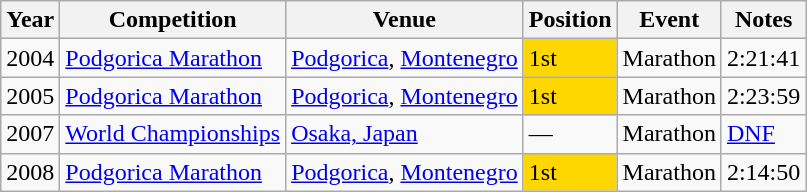<table class=wikitable>
<tr>
<th>Year</th>
<th>Competition</th>
<th>Venue</th>
<th>Position</th>
<th>Event</th>
<th>Notes</th>
</tr>
<tr>
<td>2004</td>
<td><a href='#'>Podgorica Marathon</a></td>
<td><a href='#'>Podgorica</a>, <a href='#'>Montenegro</a></td>
<td bgcolor="gold">1st</td>
<td>Marathon</td>
<td>2:21:41</td>
</tr>
<tr>
<td>2005</td>
<td><a href='#'>Podgorica Marathon</a></td>
<td><a href='#'>Podgorica</a>, <a href='#'>Montenegro</a></td>
<td bgcolor="gold">1st</td>
<td>Marathon</td>
<td>2:23:59</td>
</tr>
<tr>
<td>2007</td>
<td><a href='#'>World Championships</a></td>
<td><a href='#'>Osaka, Japan</a></td>
<td>—</td>
<td>Marathon</td>
<td><a href='#'>DNF</a></td>
</tr>
<tr>
<td>2008</td>
<td><a href='#'>Podgorica Marathon</a></td>
<td><a href='#'>Podgorica</a>, <a href='#'>Montenegro</a></td>
<td bgcolor="gold">1st</td>
<td>Marathon</td>
<td>2:14:50</td>
</tr>
</table>
